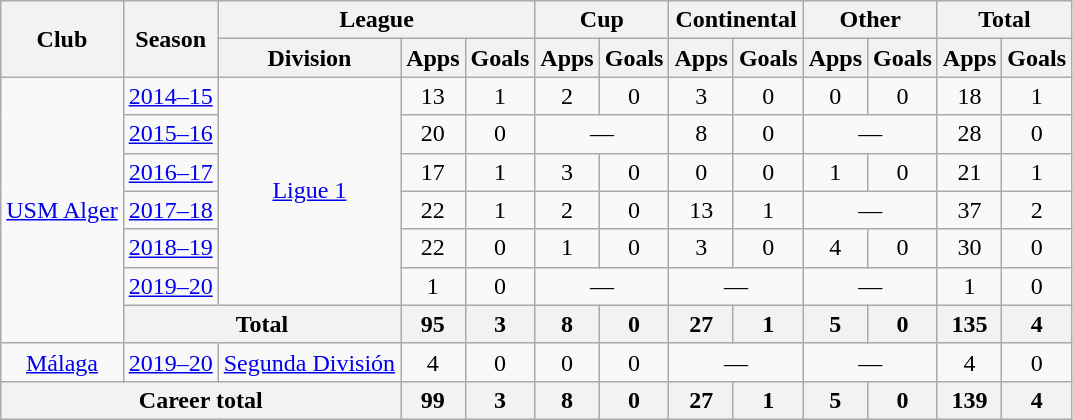<table class="wikitable" style="text-align: center">
<tr>
<th rowspan="2">Club</th>
<th rowspan="2">Season</th>
<th colspan="3">League</th>
<th colspan="2">Cup</th>
<th colspan="2">Continental</th>
<th colspan="2">Other</th>
<th colspan="2">Total</th>
</tr>
<tr>
<th>Division</th>
<th>Apps</th>
<th>Goals</th>
<th>Apps</th>
<th>Goals</th>
<th>Apps</th>
<th>Goals</th>
<th>Apps</th>
<th>Goals</th>
<th>Apps</th>
<th>Goals</th>
</tr>
<tr>
<td rowspan="7" valign="center"><a href='#'>USM Alger</a></td>
<td><a href='#'>2014–15</a></td>
<td rowspan=6><a href='#'>Ligue 1</a></td>
<td>13</td>
<td>1</td>
<td>2</td>
<td>0</td>
<td>3</td>
<td>0</td>
<td>0</td>
<td>0</td>
<td>18</td>
<td>1</td>
</tr>
<tr>
<td><a href='#'>2015–16</a></td>
<td>20</td>
<td>0</td>
<td colspan=2>—</td>
<td>8</td>
<td>0</td>
<td colspan=2>—</td>
<td>28</td>
<td>0</td>
</tr>
<tr>
<td><a href='#'>2016–17</a></td>
<td>17</td>
<td>1</td>
<td>3</td>
<td>0</td>
<td>0</td>
<td>0</td>
<td>1</td>
<td>0</td>
<td>21</td>
<td>1</td>
</tr>
<tr>
<td><a href='#'>2017–18</a></td>
<td>22</td>
<td>1</td>
<td>2</td>
<td>0</td>
<td>13</td>
<td>1</td>
<td colspan=2>—</td>
<td>37</td>
<td>2</td>
</tr>
<tr>
<td><a href='#'>2018–19</a></td>
<td>22</td>
<td>0</td>
<td>1</td>
<td>0</td>
<td>3</td>
<td>0</td>
<td>4</td>
<td>0</td>
<td>30</td>
<td>0</td>
</tr>
<tr>
<td><a href='#'>2019–20</a></td>
<td>1</td>
<td>0</td>
<td colspan=2>—</td>
<td colspan=2>—</td>
<td colspan=2>—</td>
<td>1</td>
<td>0</td>
</tr>
<tr>
<th colspan="2">Total</th>
<th>95</th>
<th>3</th>
<th>8</th>
<th>0</th>
<th>27</th>
<th>1</th>
<th>5</th>
<th>0</th>
<th>135</th>
<th>4</th>
</tr>
<tr>
<td><a href='#'>Málaga</a></td>
<td><a href='#'>2019–20</a></td>
<td><a href='#'>Segunda División</a></td>
<td>4</td>
<td>0</td>
<td>0</td>
<td>0</td>
<td colspan=2>—</td>
<td colspan=2>—</td>
<td>4</td>
<td>0</td>
</tr>
<tr>
<th colspan="3">Career total</th>
<th>99</th>
<th>3</th>
<th>8</th>
<th>0</th>
<th>27</th>
<th>1</th>
<th>5</th>
<th>0</th>
<th>139</th>
<th>4</th>
</tr>
</table>
